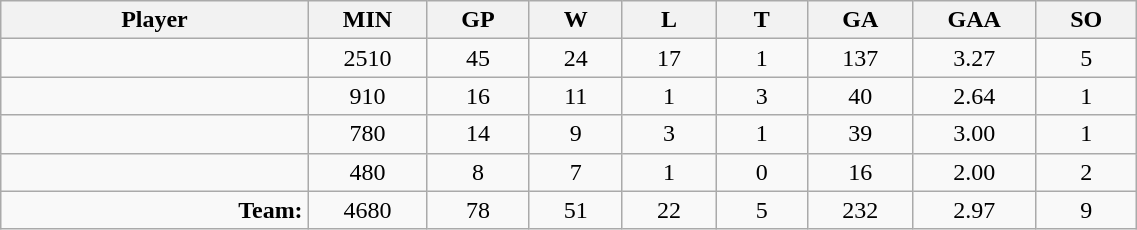<table class="wikitable sortable" width="60%">
<tr>
<th bgcolor="#DDDDFF" width="10%">Player</th>
<th width="3%" bgcolor="#DDDDFF" title="Minutes played">MIN</th>
<th width="3%" bgcolor="#DDDDFF" title="Games played in">GP</th>
<th width="3%" bgcolor="#DDDDFF" title="Wins">W</th>
<th width="3%" bgcolor="#DDDDFF"title="Losses">L</th>
<th width="3%" bgcolor="#DDDDFF" title="Ties">T</th>
<th width="3%" bgcolor="#DDDDFF" title="Goals against">GA</th>
<th width="3%" bgcolor="#DDDDFF" title="Goals against average">GAA</th>
<th width="3%" bgcolor="#DDDDFF"title="Shut-outs">SO</th>
</tr>
<tr align="center">
<td align="right"></td>
<td>2510</td>
<td>45</td>
<td>24</td>
<td>17</td>
<td>1</td>
<td>137</td>
<td>3.27</td>
<td>5</td>
</tr>
<tr align="center">
<td align="right"></td>
<td>910</td>
<td>16</td>
<td>11</td>
<td>1</td>
<td>3</td>
<td>40</td>
<td>2.64</td>
<td>1</td>
</tr>
<tr align="center">
<td align="right"></td>
<td>780</td>
<td>14</td>
<td>9</td>
<td>3</td>
<td>1</td>
<td>39</td>
<td>3.00</td>
<td>1</td>
</tr>
<tr align="center">
<td align="right"></td>
<td>480</td>
<td>8</td>
<td>7</td>
<td>1</td>
<td>0</td>
<td>16</td>
<td>2.00</td>
<td>2</td>
</tr>
<tr align="center">
<td align="right"><strong>Team:</strong></td>
<td>4680</td>
<td>78</td>
<td>51</td>
<td>22</td>
<td>5</td>
<td>232</td>
<td>2.97</td>
<td>9</td>
</tr>
</table>
